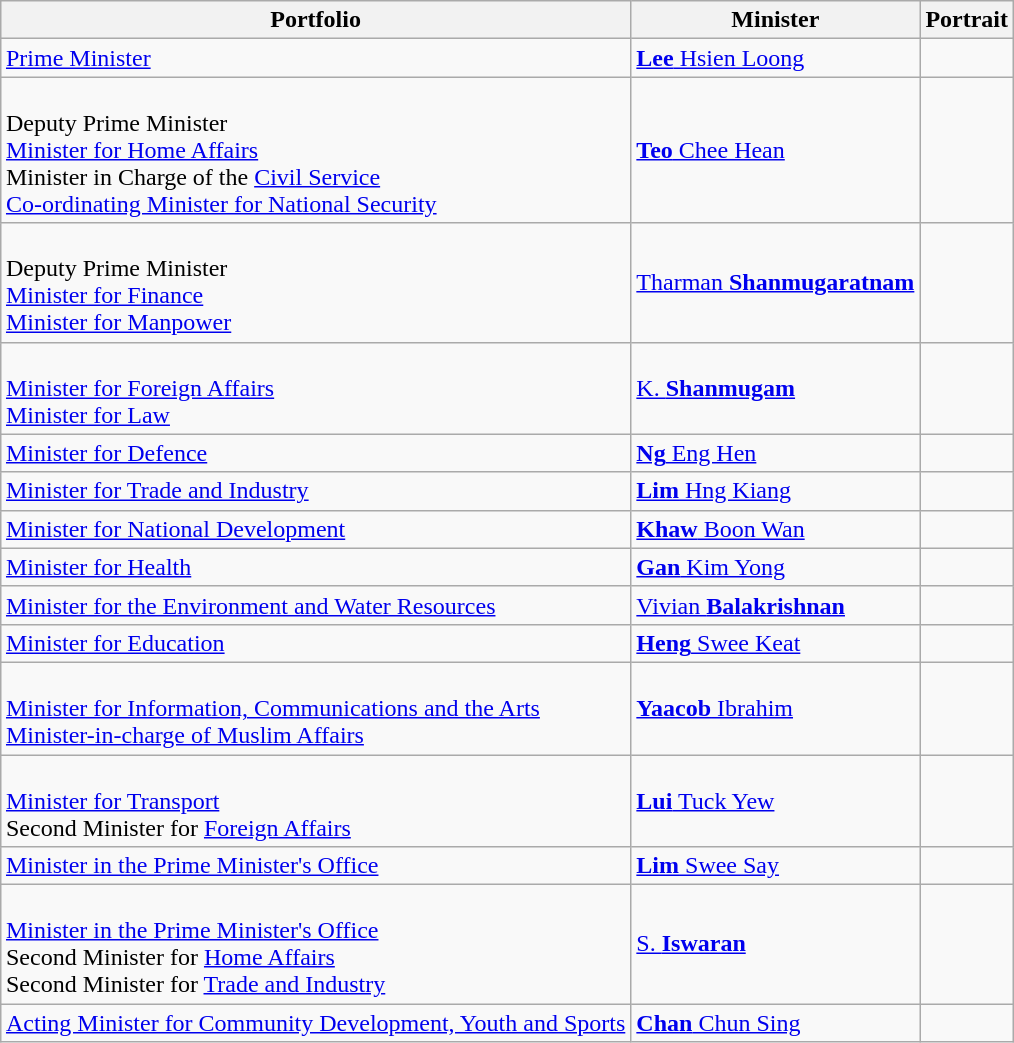<table class="wikitable" style="margin: 1em auto 1em auto">
<tr>
<th>Portfolio</th>
<th>Minister</th>
<th>Portrait</th>
</tr>
<tr>
<td><a href='#'>Prime Minister</a></td>
<td><a href='#'><strong>Lee</strong> Hsien Loong</a></td>
<td></td>
</tr>
<tr>
<td><br>Deputy Prime Minister<br>
<a href='#'>Minister for Home Affairs</a><br>
Minister in Charge of the <a href='#'>Civil Service</a><br>
<a href='#'>Co-ordinating Minister for National Security</a></td>
<td><a href='#'><strong>Teo</strong> Chee Hean</a></td>
<td></td>
</tr>
<tr>
<td><br>Deputy Prime Minister<br>
<a href='#'>Minister for Finance</a><br>
<a href='#'>Minister for Manpower</a></td>
<td><a href='#'>Tharman <strong>Shanmugaratnam</strong></a></td>
<td></td>
</tr>
<tr>
<td><br><a href='#'>Minister for Foreign Affairs</a><br>
<a href='#'>Minister for Law</a></td>
<td><a href='#'>K. <strong>Shanmugam</strong></a></td>
<td></td>
</tr>
<tr>
<td><a href='#'>Minister for Defence</a></td>
<td><a href='#'><strong>Ng</strong> Eng Hen</a></td>
<td></td>
</tr>
<tr>
<td><a href='#'>Minister for Trade and Industry</a></td>
<td><a href='#'><strong>Lim</strong> Hng Kiang</a></td>
<td></td>
</tr>
<tr>
<td><a href='#'>Minister for National Development</a></td>
<td><a href='#'><strong>Khaw</strong> Boon Wan</a></td>
<td></td>
</tr>
<tr>
<td><a href='#'>Minister for Health</a></td>
<td><a href='#'><strong>Gan</strong> Kim Yong</a></td>
<td></td>
</tr>
<tr>
<td><a href='#'>Minister for the Environment and Water Resources</a></td>
<td><a href='#'>Vivian <strong>Balakrishnan</strong></a></td>
<td></td>
</tr>
<tr>
<td><a href='#'>Minister for Education</a></td>
<td><a href='#'><strong>Heng</strong> Swee Keat</a></td>
<td></td>
</tr>
<tr>
<td><br><a href='#'>Minister for Information, Communications and the Arts</a><br>
<a href='#'>Minister-in-charge of Muslim Affairs</a></td>
<td><a href='#'><strong>Yaacob</strong> Ibrahim</a></td>
<td></td>
</tr>
<tr>
<td><br><a href='#'>Minister for Transport</a><br>
Second Minister for <a href='#'>Foreign Affairs</a></td>
<td><a href='#'><strong>Lui</strong> Tuck Yew</a></td>
<td></td>
</tr>
<tr>
<td><a href='#'>Minister in the Prime Minister's Office</a></td>
<td><a href='#'><strong>Lim</strong> Swee Say</a></td>
<td></td>
</tr>
<tr>
<td><br><a href='#'>Minister in the Prime Minister's Office</a><br>
Second Minister for <a href='#'>Home Affairs</a><br>
Second Minister for <a href='#'>Trade and Industry</a></td>
<td><a href='#'>S. <strong>Iswaran</strong></a></td>
<td></td>
</tr>
<tr>
<td><a href='#'>Acting Minister for Community Development, Youth and Sports</a></td>
<td><a href='#'><strong>Chan</strong> Chun Sing</a></td>
<td></td>
</tr>
</table>
